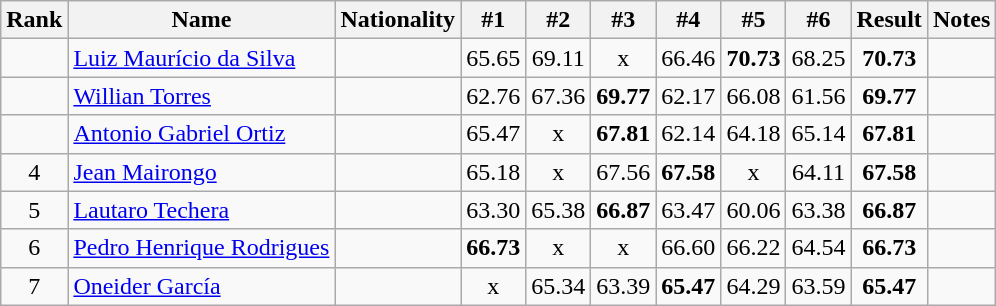<table class="wikitable sortable" style="text-align:center">
<tr>
<th>Rank</th>
<th>Name</th>
<th>Nationality</th>
<th>#1</th>
<th>#2</th>
<th>#3</th>
<th>#4</th>
<th>#5</th>
<th>#6</th>
<th>Result</th>
<th>Notes</th>
</tr>
<tr>
<td></td>
<td align=left><a href='#'>Luiz Maurício da Silva</a></td>
<td align=left></td>
<td>65.65</td>
<td>69.11</td>
<td>x</td>
<td>66.46</td>
<td><strong>70.73</strong></td>
<td>68.25</td>
<td><strong>70.73</strong></td>
<td></td>
</tr>
<tr>
<td></td>
<td align=left><a href='#'>Willian Torres</a></td>
<td align=left></td>
<td>62.76</td>
<td>67.36</td>
<td><strong>69.77</strong></td>
<td>62.17</td>
<td>66.08</td>
<td>61.56</td>
<td><strong>69.77</strong></td>
<td></td>
</tr>
<tr>
<td></td>
<td align=left><a href='#'>Antonio Gabriel Ortiz</a></td>
<td align=left></td>
<td>65.47</td>
<td>x</td>
<td><strong>67.81</strong></td>
<td>62.14</td>
<td>64.18</td>
<td>65.14</td>
<td><strong>67.81</strong></td>
<td></td>
</tr>
<tr>
<td>4</td>
<td align=left><a href='#'>Jean Mairongo</a></td>
<td align=left></td>
<td>65.18</td>
<td>x</td>
<td>67.56</td>
<td><strong>67.58</strong></td>
<td>x</td>
<td>64.11</td>
<td><strong>67.58</strong></td>
<td></td>
</tr>
<tr>
<td>5</td>
<td align=left><a href='#'>Lautaro Techera</a></td>
<td align=left></td>
<td>63.30</td>
<td>65.38</td>
<td><strong>66.87</strong></td>
<td>63.47</td>
<td>60.06</td>
<td>63.38</td>
<td><strong>66.87</strong></td>
<td></td>
</tr>
<tr>
<td>6</td>
<td align=left><a href='#'>Pedro Henrique Rodrigues</a></td>
<td align=left></td>
<td><strong>66.73</strong></td>
<td>x</td>
<td>x</td>
<td>66.60</td>
<td>66.22</td>
<td>64.54</td>
<td><strong>66.73</strong></td>
<td></td>
</tr>
<tr>
<td>7</td>
<td align=left><a href='#'>Oneider García</a></td>
<td align=left></td>
<td>x</td>
<td>65.34</td>
<td>63.39</td>
<td><strong>65.47</strong></td>
<td>64.29</td>
<td>63.59</td>
<td><strong>65.47</strong></td>
<td></td>
</tr>
</table>
